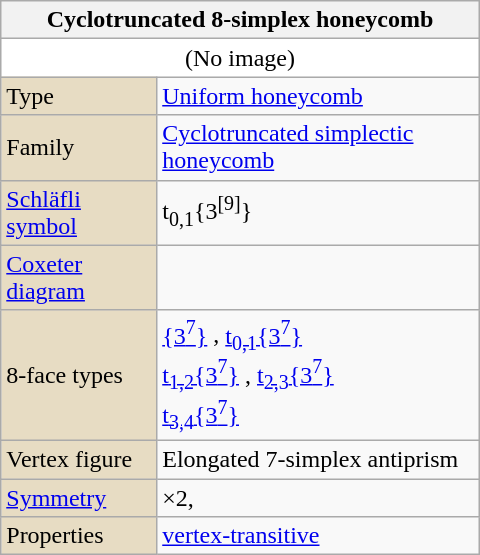<table class="wikitable" align="right" style="margin-left:10px" width="320">
<tr>
<th bgcolor=#e7dcc3 colspan=2>Cyclotruncated 8-simplex honeycomb</th>
</tr>
<tr>
<td bgcolor=#ffffff align=center colspan=2>(No image)</td>
</tr>
<tr>
<td bgcolor=#e7dcc3>Type</td>
<td><a href='#'>Uniform honeycomb</a></td>
</tr>
<tr>
<td bgcolor=#e7dcc3>Family</td>
<td><a href='#'>Cyclotruncated simplectic honeycomb</a></td>
</tr>
<tr>
<td bgcolor=#e7dcc3><a href='#'>Schläfli symbol</a></td>
<td>t<sub>0,1</sub>{3<sup>[9]</sup>}</td>
</tr>
<tr>
<td bgcolor=#e7dcc3><a href='#'>Coxeter diagram</a></td>
<td></td>
</tr>
<tr>
<td bgcolor=#e7dcc3>8-face types</td>
<td><a href='#'>{3<sup>7</sup>}</a> , <a href='#'>t<sub>0,1</sub>{3<sup>7</sup>}</a> <br><a href='#'>t<sub>1,2</sub>{3<sup>7</sup>}</a> , <a href='#'>t<sub>2,3</sub>{3<sup>7</sup>}</a> <br><a href='#'>t<sub>3,4</sub>{3<sup>7</sup>}</a> </td>
</tr>
<tr>
<td bgcolor=#e7dcc3>Vertex figure</td>
<td>Elongated 7-simplex antiprism</td>
</tr>
<tr>
<td bgcolor=#e7dcc3><a href='#'>Symmetry</a></td>
<td>×2, </td>
</tr>
<tr>
<td bgcolor=#e7dcc3>Properties</td>
<td><a href='#'>vertex-transitive</a></td>
</tr>
</table>
